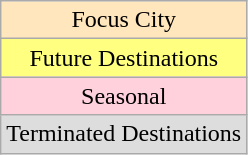<table class="wikitable">
<tr>
<td style="background-color: #FFE6BD" align=center>Focus City</td>
</tr>
<tr>
<td style="background:#FFFF80" align=center>Future Destinations</td>
</tr>
<tr>
<td style="background:#FFD1DC" align=center>Seasonal</td>
</tr>
<tr>
<td style="background:#DDDDDD" align=center>Terminated Destinations</td>
</tr>
</table>
